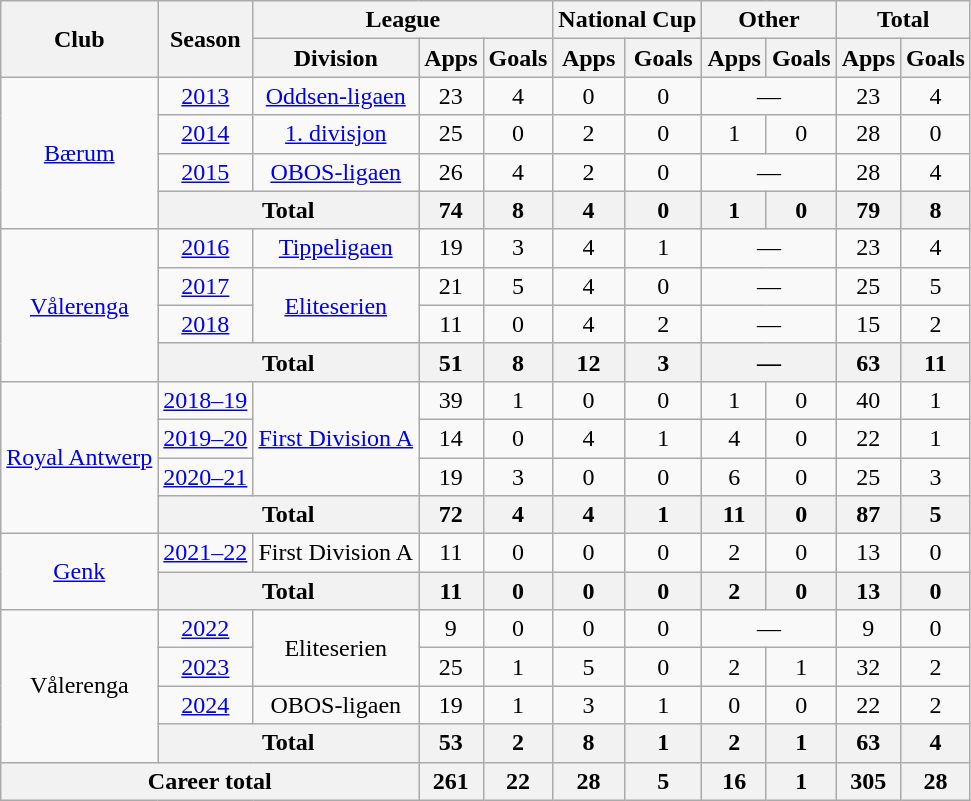<table class="wikitable" style="text-align: center;">
<tr>
<th rowspan="2">Club</th>
<th rowspan="2">Season</th>
<th colspan="3">League</th>
<th colspan="2">National Cup</th>
<th colspan="2">Other</th>
<th colspan="2">Total</th>
</tr>
<tr>
<th>Division</th>
<th>Apps</th>
<th>Goals</th>
<th>Apps</th>
<th>Goals</th>
<th>Apps</th>
<th>Goals</th>
<th>Apps</th>
<th>Goals</th>
</tr>
<tr>
<td rowspan="4"><a href='#'>Bærum</a></td>
<td><a href='#'>2013</a></td>
<td><a href='#'>Oddsen-ligaen</a></td>
<td>23</td>
<td>4</td>
<td>0</td>
<td>0</td>
<td colspan="2">—</td>
<td>23</td>
<td>4</td>
</tr>
<tr>
<td><a href='#'>2014</a></td>
<td><a href='#'>1. divisjon</a></td>
<td>25</td>
<td>0</td>
<td>2</td>
<td>0</td>
<td>1</td>
<td>0</td>
<td>28</td>
<td>0</td>
</tr>
<tr>
<td><a href='#'>2015</a></td>
<td><a href='#'>OBOS-ligaen</a></td>
<td>26</td>
<td>4</td>
<td>2</td>
<td>0</td>
<td colspan="2">—</td>
<td>28</td>
<td>4</td>
</tr>
<tr>
<th colspan="2">Total</th>
<th>74</th>
<th>8</th>
<th>4</th>
<th>0</th>
<th>1</th>
<th>0</th>
<th>79</th>
<th>8</th>
</tr>
<tr>
<td rowspan="4"><a href='#'>Vålerenga</a></td>
<td><a href='#'>2016</a></td>
<td><a href='#'>Tippeligaen</a></td>
<td>19</td>
<td>3</td>
<td>4</td>
<td>1</td>
<td colspan="2">—</td>
<td>23</td>
<td>4</td>
</tr>
<tr>
<td><a href='#'>2017</a></td>
<td rowspan="2"><a href='#'>Eliteserien</a></td>
<td>21</td>
<td>5</td>
<td>4</td>
<td>0</td>
<td colspan="2">—</td>
<td>25</td>
<td>5</td>
</tr>
<tr>
<td><a href='#'>2018</a></td>
<td>11</td>
<td>0</td>
<td>4</td>
<td>2</td>
<td colspan="2">—</td>
<td>15</td>
<td>2</td>
</tr>
<tr>
<th colspan="2">Total</th>
<th>51</th>
<th>8</th>
<th>12</th>
<th>3</th>
<th colspan="2">—</th>
<th>63</th>
<th>11</th>
</tr>
<tr>
<td rowspan="4"><a href='#'>Royal Antwerp</a></td>
<td><a href='#'>2018–19</a></td>
<td rowspan="3"><a href='#'>First Division A</a></td>
<td>39</td>
<td>1</td>
<td>0</td>
<td>0</td>
<td>1</td>
<td>0</td>
<td>40</td>
<td>1</td>
</tr>
<tr>
<td><a href='#'>2019–20</a></td>
<td>14</td>
<td>0</td>
<td>4</td>
<td>1</td>
<td>4</td>
<td>0</td>
<td>22</td>
<td>1</td>
</tr>
<tr>
<td><a href='#'>2020–21</a></td>
<td>19</td>
<td>3</td>
<td>0</td>
<td>0</td>
<td>6</td>
<td>0</td>
<td>25</td>
<td>3</td>
</tr>
<tr>
<th colspan="2">Total</th>
<th>72</th>
<th>4</th>
<th>4</th>
<th>1</th>
<th>11</th>
<th>0</th>
<th>87</th>
<th>5</th>
</tr>
<tr>
<td rowspan="2"><a href='#'>Genk</a></td>
<td><a href='#'>2021–22</a></td>
<td>First Division A</td>
<td>11</td>
<td>0</td>
<td>0</td>
<td>0</td>
<td>2</td>
<td>0</td>
<td>13</td>
<td>0</td>
</tr>
<tr>
<th colspan="2">Total</th>
<th>11</th>
<th>0</th>
<th>0</th>
<th>0</th>
<th>2</th>
<th>0</th>
<th>13</th>
<th>0</th>
</tr>
<tr>
<td rowspan="4">Vålerenga</td>
<td><a href='#'>2022</a></td>
<td rowspan="2">Eliteserien</td>
<td>9</td>
<td>0</td>
<td>0</td>
<td>0</td>
<td colspan="2">—</td>
<td>9</td>
<td>0</td>
</tr>
<tr>
<td><a href='#'>2023</a></td>
<td>25</td>
<td>1</td>
<td>5</td>
<td>0</td>
<td>2</td>
<td>1</td>
<td>32</td>
<td>2</td>
</tr>
<tr>
<td><a href='#'>2024</a></td>
<td>OBOS-ligaen</td>
<td>19</td>
<td>1</td>
<td>3</td>
<td>1</td>
<td>0</td>
<td>0</td>
<td>22</td>
<td>2</td>
</tr>
<tr>
<th colspan="2">Total</th>
<th>53</th>
<th>2</th>
<th>8</th>
<th>1</th>
<th>2</th>
<th>1</th>
<th>63</th>
<th>4</th>
</tr>
<tr>
<th colspan="3">Career total</th>
<th>261</th>
<th>22</th>
<th>28</th>
<th>5</th>
<th>16</th>
<th>1</th>
<th>305</th>
<th>28</th>
</tr>
</table>
